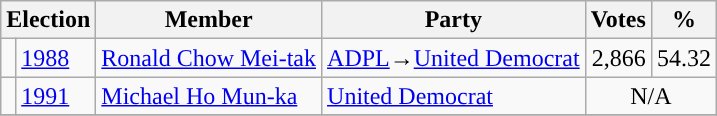<table class="wikitable">
<tr>
<th colspan="2">Election</th>
<th>Member</th>
<th>Party</th>
<th>Votes</th>
<th>%</th>
</tr>
<tr>
<td style="background-color: "></td>
<td><a href='#'>1988</a></td>
<td><a href='#'>Ronald Chow Mei-tak</a></td>
<td><a href='#'>ADPL</a>→<a href='#'>United Democrat</a></td>
<td align=right>2,866</td>
<td align=right>54.32</td>
</tr>
<tr>
<td style="background-color: "></td>
<td><a href='#'>1991</a></td>
<td><a href='#'>Michael Ho Mun-ka</a></td>
<td><a href='#'>United Democrat</a></td>
<td align=center colspan=2>N/A</td>
</tr>
<tr>
</tr>
</table>
